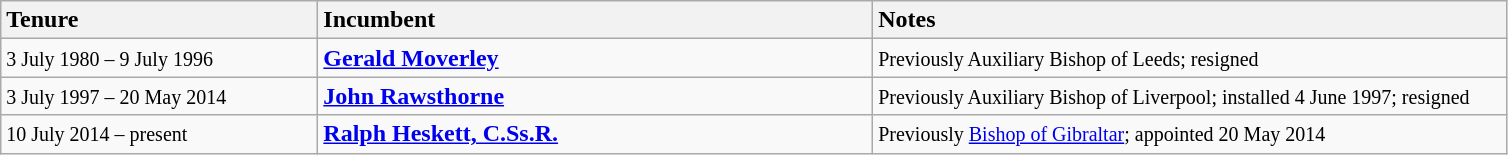<table class="wikitable">
<tr>
<th style="text-align:left; width: 20%">Tenure</th>
<th style="text-align:left; width: 35%">Incumbent</th>
<th style="text-align:left; width: 40%">Notes</th>
</tr>
<tr>
<td><small>3 July 1980 – 9 July 1996</small></td>
<td><strong><a href='#'>Gerald Moverley</a></strong></td>
<td><small>Previously Auxiliary Bishop of Leeds; resigned</small></td>
</tr>
<tr>
<td><small>3 July 1997 – 20 May 2014</small></td>
<td><strong><a href='#'>John Rawsthorne</a></strong></td>
<td><small>Previously Auxiliary Bishop of Liverpool; installed 4 June 1997; resigned</small></td>
</tr>
<tr>
<td><small>10 July 2014 – present</small></td>
<td><strong><a href='#'>Ralph Heskett, C.Ss.R.</a></strong></td>
<td><small>Previously <a href='#'>Bishop of Gibraltar</a>; appointed 20 May 2014</small></td>
</tr>
</table>
